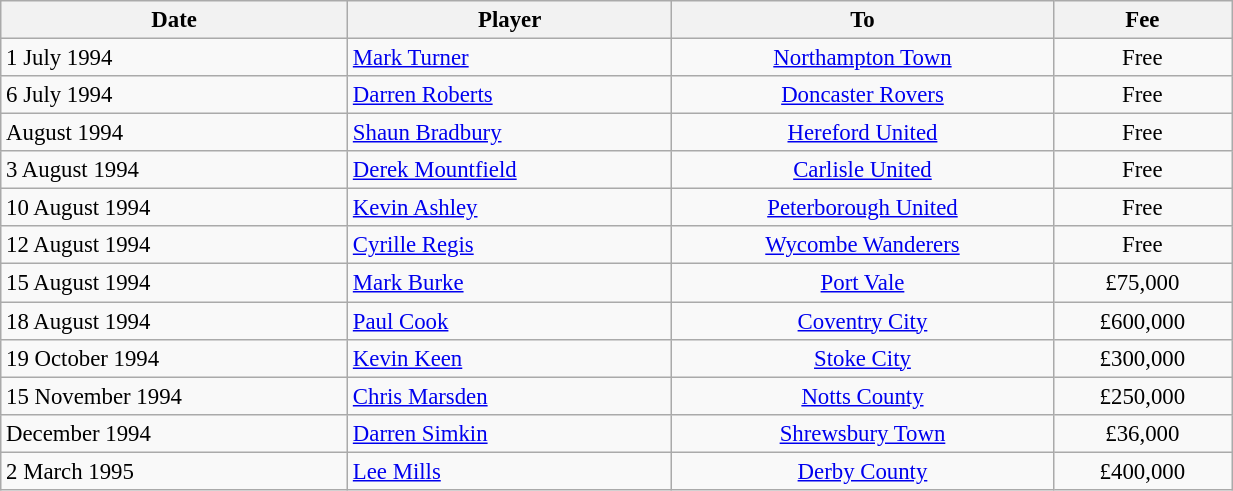<table class="wikitable" style="text-align:center; font-size:95%;width:65%; text-align:left">
<tr>
<th><strong>Date</strong></th>
<th><strong>Player</strong></th>
<th><strong>To</strong></th>
<th><strong>Fee</strong></th>
</tr>
<tr --->
<td>1 July 1994</td>
<td> <a href='#'>Mark Turner</a></td>
<td align="center"><a href='#'>Northampton Town</a></td>
<td align="center">Free</td>
</tr>
<tr --->
<td>6 July 1994</td>
<td> <a href='#'>Darren Roberts</a></td>
<td align="center"><a href='#'>Doncaster Rovers</a></td>
<td align="center">Free</td>
</tr>
<tr --->
<td>August 1994</td>
<td> <a href='#'>Shaun Bradbury</a></td>
<td align="center"><a href='#'>Hereford United</a></td>
<td align="center">Free</td>
</tr>
<tr --->
<td>3 August 1994</td>
<td> <a href='#'>Derek Mountfield</a></td>
<td align="center"><a href='#'>Carlisle United</a></td>
<td align="center">Free</td>
</tr>
<tr --->
<td>10 August 1994</td>
<td> <a href='#'>Kevin Ashley</a></td>
<td align="center"><a href='#'>Peterborough United</a></td>
<td align="center">Free</td>
</tr>
<tr --->
<td>12 August 1994</td>
<td> <a href='#'>Cyrille Regis</a></td>
<td align="center"><a href='#'>Wycombe Wanderers</a></td>
<td align="center">Free</td>
</tr>
<tr --->
<td>15 August 1994</td>
<td> <a href='#'>Mark Burke</a></td>
<td align="center"><a href='#'>Port Vale</a></td>
<td align="center">£75,000</td>
</tr>
<tr --->
<td>18 August 1994</td>
<td> <a href='#'>Paul Cook</a></td>
<td align="center"><a href='#'>Coventry City</a></td>
<td align="center">£600,000</td>
</tr>
<tr --->
<td>19 October 1994</td>
<td> <a href='#'>Kevin Keen</a></td>
<td align="center"><a href='#'>Stoke City</a></td>
<td align="center">£300,000</td>
</tr>
<tr --->
<td>15 November 1994</td>
<td> <a href='#'>Chris Marsden</a></td>
<td align="center"><a href='#'>Notts County</a></td>
<td align="center">£250,000</td>
</tr>
<tr --->
<td>December 1994</td>
<td> <a href='#'>Darren Simkin</a></td>
<td align="center"><a href='#'>Shrewsbury Town</a></td>
<td align="center">£36,000</td>
</tr>
<tr --->
<td>2 March 1995</td>
<td> <a href='#'>Lee Mills</a></td>
<td align="center"><a href='#'>Derby County</a></td>
<td align="center">£400,000</td>
</tr>
</table>
